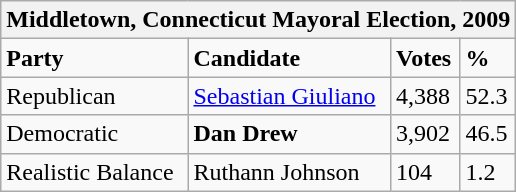<table class="wikitable">
<tr>
<th colspan="4">Middletown, Connecticut Mayoral Election, 2009</th>
</tr>
<tr>
<td><strong>Party</strong></td>
<td><strong>Candidate</strong></td>
<td><strong>Votes</strong></td>
<td><strong>%</strong></td>
</tr>
<tr>
<td>Republican</td>
<td><a href='#'>Sebastian Giuliano</a></td>
<td>4,388</td>
<td>52.3</td>
</tr>
<tr>
<td>Democratic</td>
<td><strong>Dan Drew</strong></td>
<td>3,902</td>
<td>46.5</td>
</tr>
<tr>
<td>Realistic Balance</td>
<td>Ruthann Johnson</td>
<td>104</td>
<td>1.2</td>
</tr>
</table>
